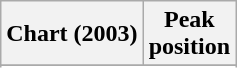<table class="wikitable plainrowheaders" style="text-align:center">
<tr>
<th>Chart (2003)</th>
<th>Peak<br>position</th>
</tr>
<tr>
</tr>
<tr>
</tr>
</table>
